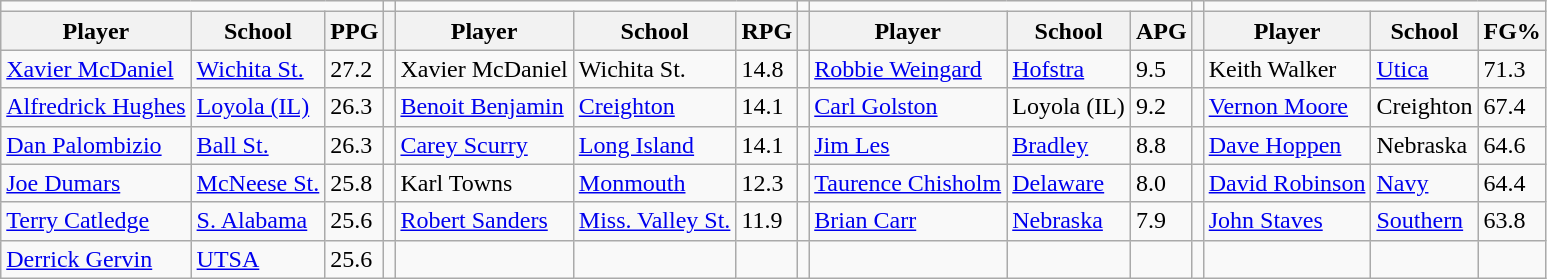<table class="wikitable" style="text-align: left;">
<tr>
<td colspan=3></td>
<td></td>
<td colspan=3></td>
<td></td>
<td colspan=3></td>
<td></td>
<td colspan=3></td>
</tr>
<tr>
<th>Player</th>
<th>School</th>
<th>PPG</th>
<th></th>
<th>Player</th>
<th>School</th>
<th>RPG</th>
<th></th>
<th>Player</th>
<th>School</th>
<th>APG</th>
<th></th>
<th>Player</th>
<th>School</th>
<th>FG%</th>
</tr>
<tr>
<td align="left"><a href='#'>Xavier McDaniel</a></td>
<td><a href='#'>Wichita St.</a></td>
<td>27.2</td>
<td></td>
<td>Xavier McDaniel</td>
<td>Wichita St.</td>
<td>14.8</td>
<td></td>
<td><a href='#'>Robbie Weingard</a></td>
<td><a href='#'>Hofstra</a></td>
<td>9.5</td>
<td></td>
<td>Keith Walker</td>
<td><a href='#'>Utica</a></td>
<td>71.3</td>
</tr>
<tr>
<td align="left"><a href='#'>Alfredrick Hughes</a></td>
<td><a href='#'>Loyola (IL)</a></td>
<td>26.3</td>
<td></td>
<td><a href='#'>Benoit Benjamin</a></td>
<td><a href='#'>Creighton</a></td>
<td>14.1</td>
<td></td>
<td><a href='#'>Carl Golston</a></td>
<td>Loyola (IL)</td>
<td>9.2</td>
<td></td>
<td><a href='#'>Vernon Moore</a></td>
<td>Creighton</td>
<td>67.4</td>
</tr>
<tr>
<td align="left"><a href='#'>Dan Palombizio</a></td>
<td><a href='#'>Ball St.</a></td>
<td>26.3</td>
<td></td>
<td><a href='#'>Carey Scurry</a></td>
<td><a href='#'>Long Island</a></td>
<td>14.1</td>
<td></td>
<td><a href='#'>Jim Les</a></td>
<td><a href='#'>Bradley</a></td>
<td>8.8</td>
<td></td>
<td><a href='#'>Dave Hoppen</a></td>
<td>Nebraska</td>
<td>64.6</td>
</tr>
<tr>
<td align="left"><a href='#'>Joe Dumars</a></td>
<td><a href='#'>McNeese St.</a></td>
<td>25.8</td>
<td></td>
<td>Karl Towns</td>
<td><a href='#'>Monmouth</a></td>
<td>12.3</td>
<td></td>
<td><a href='#'>Taurence Chisholm</a></td>
<td><a href='#'>Delaware</a></td>
<td>8.0</td>
<td></td>
<td><a href='#'>David Robinson</a></td>
<td><a href='#'>Navy</a></td>
<td>64.4</td>
</tr>
<tr>
<td align="left"><a href='#'>Terry Catledge</a></td>
<td><a href='#'>S. Alabama</a></td>
<td>25.6</td>
<td></td>
<td><a href='#'>Robert Sanders</a></td>
<td><a href='#'>Miss. Valley St.</a></td>
<td>11.9</td>
<td></td>
<td><a href='#'>Brian Carr</a></td>
<td><a href='#'>Nebraska</a></td>
<td>7.9</td>
<td></td>
<td><a href='#'>John Staves</a></td>
<td><a href='#'>Southern</a></td>
<td>63.8</td>
</tr>
<tr>
<td align="left"><a href='#'>Derrick Gervin</a></td>
<td><a href='#'>UTSA</a></td>
<td>25.6</td>
<td></td>
<td></td>
<td></td>
<td></td>
<td></td>
<td></td>
<td></td>
<td></td>
<td></td>
<td></td>
<td></td>
<td></td>
</tr>
</table>
